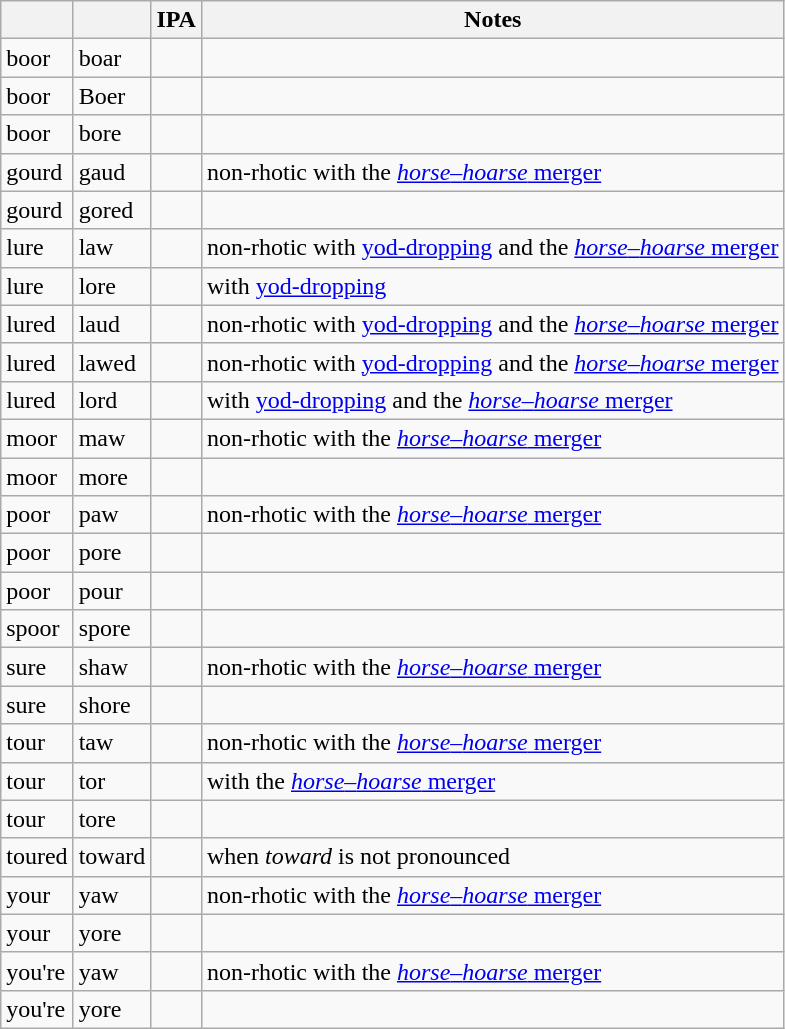<table class="wikitable sortable mw-collapsible mw-collapsed">
<tr>
<th></th>
<th></th>
<th>IPA</th>
<th>Notes</th>
</tr>
<tr>
<td>boor</td>
<td>boar</td>
<td></td>
<td></td>
</tr>
<tr>
<td>boor</td>
<td>Boer</td>
<td></td>
<td></td>
</tr>
<tr>
<td>boor</td>
<td>bore</td>
<td></td>
<td></td>
</tr>
<tr>
<td>gourd</td>
<td>gaud</td>
<td></td>
<td>non-rhotic with the <a href='#'><em>horse</em>–<em>hoarse</em> merger</a></td>
</tr>
<tr>
<td>gourd</td>
<td>gored</td>
<td></td>
<td></td>
</tr>
<tr>
<td>lure</td>
<td>law</td>
<td></td>
<td>non-rhotic with <a href='#'>yod-dropping</a> and the <a href='#'><em>horse</em>–<em>hoarse</em> merger</a></td>
</tr>
<tr>
<td>lure</td>
<td>lore</td>
<td></td>
<td>with <a href='#'>yod-dropping</a></td>
</tr>
<tr>
<td>lured</td>
<td>laud</td>
<td></td>
<td>non-rhotic with <a href='#'>yod-dropping</a> and the <a href='#'><em>horse</em>–<em>hoarse</em> merger</a></td>
</tr>
<tr>
<td>lured</td>
<td>lawed</td>
<td></td>
<td>non-rhotic with <a href='#'>yod-dropping</a> and the <a href='#'><em>horse</em>–<em>hoarse</em> merger</a></td>
</tr>
<tr>
<td>lured</td>
<td>lord</td>
<td></td>
<td>with <a href='#'>yod-dropping</a> and the <a href='#'><em>horse</em>–<em>hoarse</em> merger</a></td>
</tr>
<tr>
<td>moor</td>
<td>maw</td>
<td></td>
<td>non-rhotic with the <a href='#'><em>horse</em>–<em>hoarse</em> merger</a></td>
</tr>
<tr>
<td>moor</td>
<td>more</td>
<td></td>
<td></td>
</tr>
<tr>
<td>poor</td>
<td>paw</td>
<td></td>
<td>non-rhotic with the <a href='#'><em>horse</em>–<em>hoarse</em> merger</a></td>
</tr>
<tr>
<td>poor</td>
<td>pore</td>
<td></td>
<td></td>
</tr>
<tr>
<td>poor</td>
<td>pour</td>
<td></td>
<td></td>
</tr>
<tr>
<td>spoor</td>
<td>spore</td>
<td></td>
<td></td>
</tr>
<tr>
<td>sure</td>
<td>shaw</td>
<td></td>
<td>non-rhotic with the <a href='#'><em>horse</em>–<em>hoarse</em> merger</a></td>
</tr>
<tr>
<td>sure</td>
<td>shore</td>
<td></td>
<td></td>
</tr>
<tr>
<td>tour</td>
<td>taw</td>
<td></td>
<td>non-rhotic with the <a href='#'><em>horse</em>–<em>hoarse</em> merger</a></td>
</tr>
<tr>
<td>tour</td>
<td>tor</td>
<td></td>
<td>with the <a href='#'><em>horse</em>–<em>hoarse</em> merger</a></td>
</tr>
<tr>
<td>tour</td>
<td>tore</td>
<td></td>
<td></td>
</tr>
<tr>
<td>toured</td>
<td>toward</td>
<td></td>
<td>when <em>toward</em> is not pronounced </td>
</tr>
<tr>
<td>your</td>
<td>yaw</td>
<td></td>
<td>non-rhotic with the <a href='#'><em>horse</em>–<em>hoarse</em> merger</a></td>
</tr>
<tr>
<td>your</td>
<td>yore</td>
<td></td>
<td></td>
</tr>
<tr>
<td>you're</td>
<td>yaw</td>
<td></td>
<td>non-rhotic with the <a href='#'><em>horse</em>–<em>hoarse</em> merger</a></td>
</tr>
<tr>
<td>you're</td>
<td>yore</td>
<td></td>
<td></td>
</tr>
</table>
